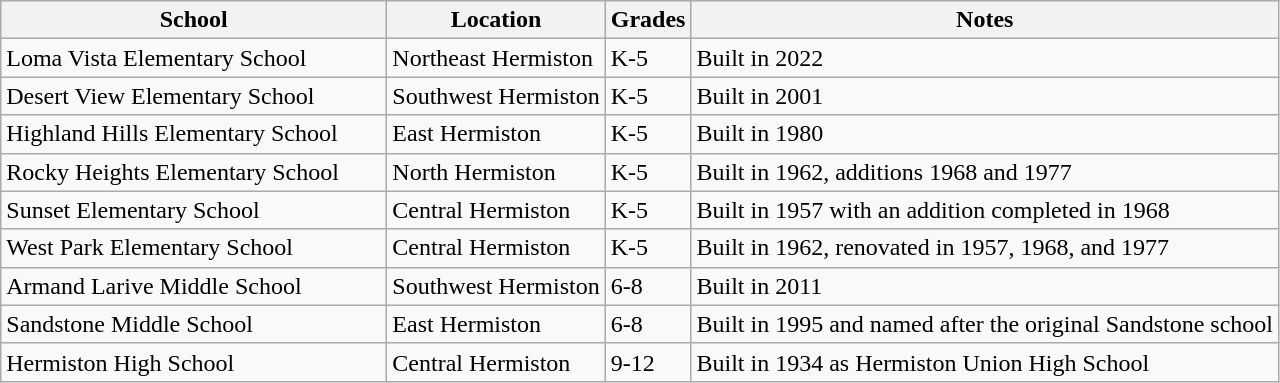<table class="wikitable">
<tr>
<th scope="col" width="250px">School</th>
<th>Location</th>
<th>Grades</th>
<th>Notes</th>
</tr>
<tr>
<td>Loma Vista Elementary School</td>
<td>Northeast Hermiston</td>
<td>K-5</td>
<td>Built in 2022</td>
</tr>
<tr>
<td>Desert View Elementary School</td>
<td>Southwest Hermiston</td>
<td>K-5</td>
<td>Built in 2001</td>
</tr>
<tr>
<td>Highland Hills Elementary School</td>
<td>East Hermiston</td>
<td>K-5</td>
<td>Built in 1980</td>
</tr>
<tr>
<td>Rocky Heights Elementary School</td>
<td>North Hermiston</td>
<td>K-5</td>
<td>Built in 1962, additions 1968 and 1977</td>
</tr>
<tr>
<td>Sunset Elementary School</td>
<td>Central Hermiston</td>
<td>K-5</td>
<td>Built in 1957 with an addition completed in 1968</td>
</tr>
<tr>
<td>West Park Elementary School</td>
<td>Central Hermiston</td>
<td>K-5</td>
<td>Built in 1962, renovated in 1957, 1968, and 1977</td>
</tr>
<tr>
<td>Armand Larive Middle School</td>
<td>Southwest Hermiston</td>
<td>6-8</td>
<td>Built in 2011</td>
</tr>
<tr>
<td>Sandstone Middle School</td>
<td>East Hermiston</td>
<td>6-8</td>
<td>Built in 1995 and named after the original Sandstone school</td>
</tr>
<tr>
<td>Hermiston High School</td>
<td>Central Hermiston</td>
<td>9-12</td>
<td>Built in 1934 as Hermiston Union High School</td>
</tr>
</table>
